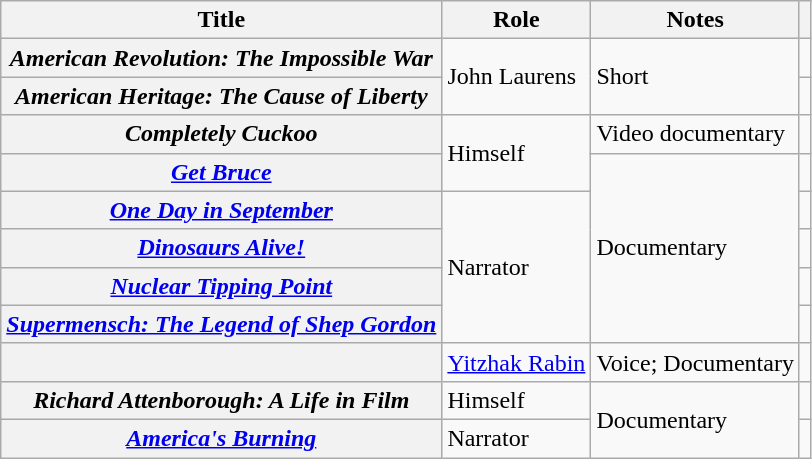<table class="wikitable sortable plainrowheaders">
<tr>
<th scope="col">Title</th>
<th scope="col">Role</th>
<th scope="col" class="unsortable">Notes</th>
<th scope="col" class="unsortable"></th>
</tr>
<tr>
<th scope="row" align="left"><em>American Revolution: The Impossible War</em></th>
<td rowspan=2>John Laurens</td>
<td rowspan=2>Short</td>
<td style="text-align:center;"></td>
</tr>
<tr>
<th scope="row" align="left"><em>American Heritage: The Cause of Liberty</em></th>
<td style="text-align:center;"></td>
</tr>
<tr>
<th scope="row" align="left"><em>Completely Cuckoo</em></th>
<td rowspan="2">Himself</td>
<td>Video documentary</td>
<td style="text-align:center;"></td>
</tr>
<tr>
<th scope="row" align="Left"><em><a href='#'>Get Bruce</a></em></th>
<td rowspan="5">Documentary</td>
<td></td>
</tr>
<tr>
<th scope="row" align="left"><em><a href='#'>One Day in September</a></em></th>
<td rowspan="4">Narrator</td>
<td style="text-align:center;"></td>
</tr>
<tr>
<th scope="row" align="left"><em><a href='#'>Dinosaurs Alive!</a></em></th>
<td style="text-align:center;"></td>
</tr>
<tr>
<th scope="row" align="left"><em><a href='#'>Nuclear Tipping Point</a></em></th>
<td style="text-align:center;"></td>
</tr>
<tr>
<th scope="row" align="left"><em><a href='#'>Supermensch: The Legend of Shep Gordon</a></em></th>
<td style="text-align:center;"></td>
</tr>
<tr>
<th scope="row" align="left"></th>
<td><a href='#'>Yitzhak Rabin</a></td>
<td>Voice; Documentary</td>
<td style="text-align:center;"></td>
</tr>
<tr>
<th scope="row" align="left"><em>Richard Attenborough: A Life in Film</em></th>
<td>Himself</td>
<td rowspan="2">Documentary</td>
<td style="text-align:center;"></td>
</tr>
<tr>
<th scope="row" align="left"><em><a href='#'>America's Burning</a></em></th>
<td>Narrator</td>
<td style="text-align:center;"></td>
</tr>
</table>
